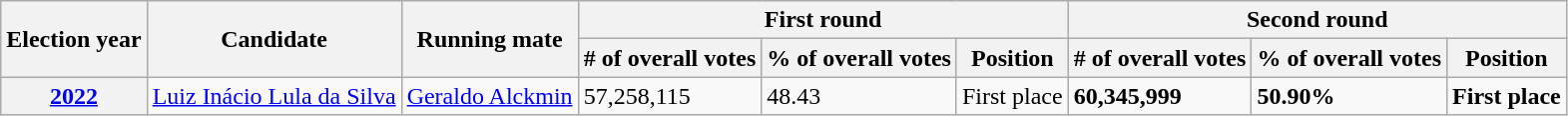<table class=wikitable>
<tr>
<th rowspan=2>Election year</th>
<th rowspan=2>Candidate</th>
<th rowspan=2>Running mate</th>
<th colspan=3>First round</th>
<th colspan=3>Second round</th>
</tr>
<tr>
<th># of overall votes</th>
<th>% of overall votes</th>
<th>Position</th>
<th># of overall votes</th>
<th>% of overall votes</th>
<th>Position</th>
</tr>
<tr>
<th><a href='#'>2022</a></th>
<td><a href='#'>Luiz Inácio Lula da Silva</a></td>
<td><a href='#'>Geraldo Alckmin</a></td>
<td>57,258,115</td>
<td>48.43</td>
<td>First place</td>
<td><strong>60,345,999</strong></td>
<td><strong>50.90%</strong></td>
<td><strong>First place</strong></td>
</tr>
</table>
